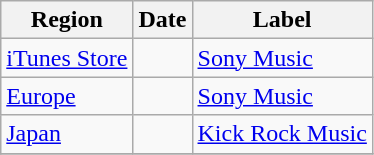<table class="wikitable sortable">
<tr>
<th>Region</th>
<th>Date</th>
<th>Label</th>
</tr>
<tr>
<td><a href='#'>iTunes Store</a></td>
<td></td>
<td><a href='#'>Sony Music</a></td>
</tr>
<tr>
<td><a href='#'>Europe</a></td>
<td></td>
<td><a href='#'>Sony Music</a></td>
</tr>
<tr>
<td><a href='#'>Japan</a></td>
<td></td>
<td><a href='#'>Kick Rock Music</a></td>
</tr>
<tr>
</tr>
</table>
